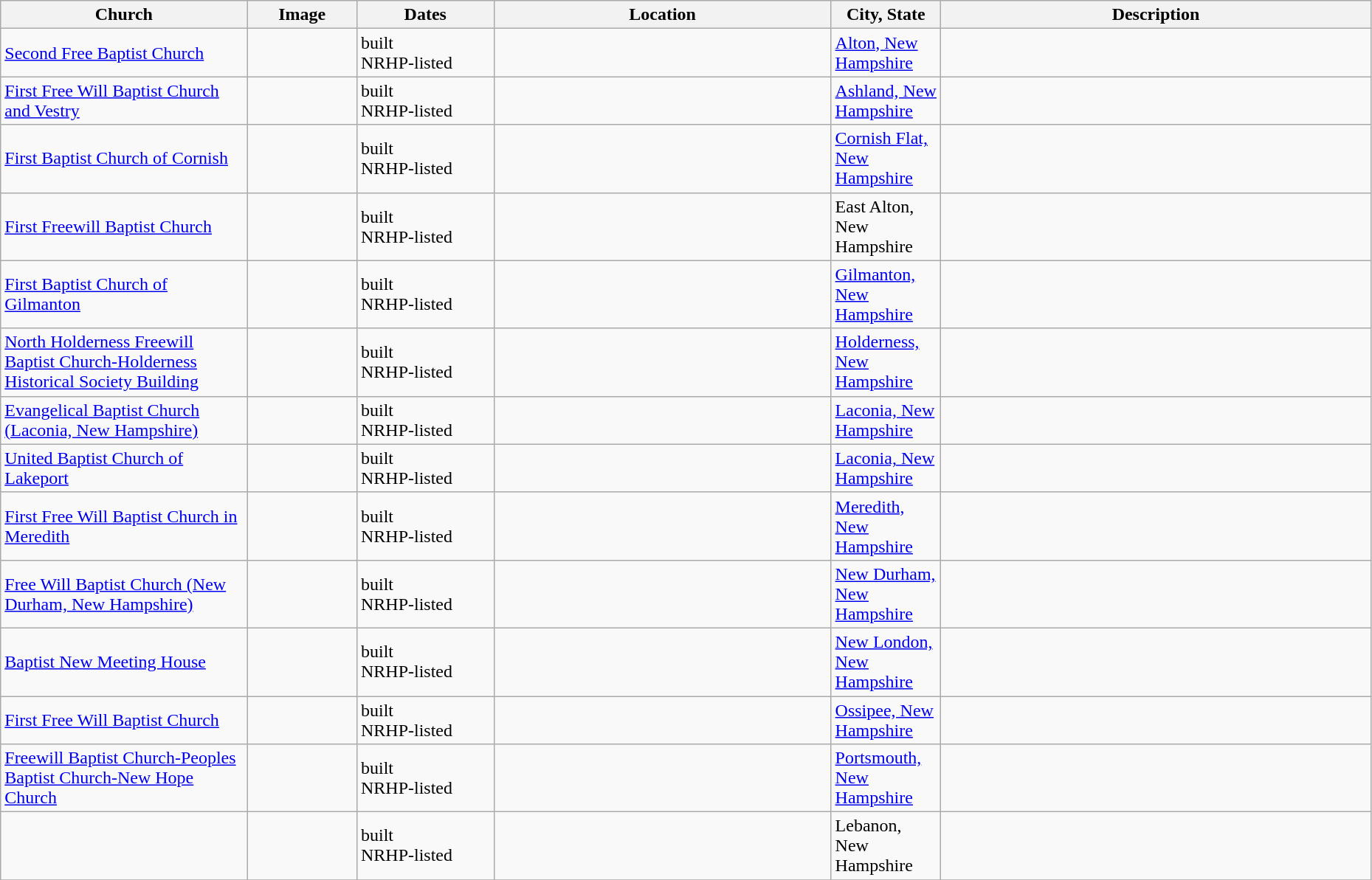<table class="wikitable sortable" style="width:98%">
<tr>
<th width = 18%><strong>Church</strong></th>
<th width = 8% class="unsortable"><strong>Image</strong></th>
<th width = 10%><strong>Dates</strong></th>
<th><strong>Location</strong></th>
<th width = 8%><strong>City, State</strong></th>
<th class="unsortable"><strong>Description</strong></th>
</tr>
<tr ->
<td><a href='#'>Second Free Baptist Church</a></td>
<td></td>
<td>built<br> NRHP-listed</td>
<td></td>
<td><a href='#'>Alton, New Hampshire</a></td>
<td></td>
</tr>
<tr ->
<td><a href='#'>First Free Will Baptist Church and Vestry</a></td>
<td></td>
<td>built<br> NRHP-listed</td>
<td></td>
<td><a href='#'>Ashland, New Hampshire</a></td>
<td></td>
</tr>
<tr ->
<td><a href='#'>First Baptist Church of Cornish</a></td>
<td></td>
<td>built<br> NRHP-listed</td>
<td></td>
<td><a href='#'>Cornish Flat, New Hampshire</a></td>
<td></td>
</tr>
<tr ->
<td><a href='#'>First Freewill Baptist Church</a></td>
<td></td>
<td>built<br> NRHP-listed</td>
<td></td>
<td>East Alton, New Hampshire</td>
<td></td>
</tr>
<tr ->
<td><a href='#'>First Baptist Church of Gilmanton</a></td>
<td></td>
<td>built<br> NRHP-listed</td>
<td></td>
<td><a href='#'>Gilmanton, New Hampshire</a></td>
<td></td>
</tr>
<tr ->
<td><a href='#'>North Holderness Freewill Baptist Church-Holderness Historical Society Building</a></td>
<td></td>
<td>built<br> NRHP-listed</td>
<td></td>
<td><a href='#'>Holderness, New Hampshire</a></td>
<td></td>
</tr>
<tr ->
<td><a href='#'>Evangelical Baptist Church (Laconia, New Hampshire)</a></td>
<td></td>
<td>built<br> NRHP-listed</td>
<td></td>
<td><a href='#'>Laconia, New Hampshire</a></td>
<td></td>
</tr>
<tr ->
<td><a href='#'>United Baptist Church of Lakeport</a></td>
<td></td>
<td>built<br> NRHP-listed</td>
<td></td>
<td><a href='#'>Laconia, New Hampshire</a></td>
<td></td>
</tr>
<tr ->
<td><a href='#'>First Free Will Baptist Church in Meredith</a></td>
<td></td>
<td>built<br> NRHP-listed</td>
<td></td>
<td><a href='#'>Meredith, New Hampshire</a></td>
<td></td>
</tr>
<tr ->
<td><a href='#'>Free Will Baptist Church (New Durham, New Hampshire)</a></td>
<td></td>
<td>built<br> NRHP-listed</td>
<td></td>
<td><a href='#'>New Durham, New Hampshire</a></td>
<td></td>
</tr>
<tr ->
<td><a href='#'>Baptist New Meeting House</a></td>
<td></td>
<td>built<br> NRHP-listed</td>
<td></td>
<td><a href='#'>New London, New Hampshire</a></td>
<td></td>
</tr>
<tr ->
<td><a href='#'>First Free Will Baptist Church</a></td>
<td></td>
<td>built<br> NRHP-listed</td>
<td></td>
<td><a href='#'>Ossipee, New Hampshire</a></td>
<td></td>
</tr>
<tr ->
<td><a href='#'>Freewill Baptist Church-Peoples Baptist Church-New Hope Church</a></td>
<td></td>
<td>built<br> NRHP-listed</td>
<td></td>
<td><a href='#'>Portsmouth, New Hampshire</a></td>
<td></td>
</tr>
<tr ->
<td></td>
<td></td>
<td>built<br> NRHP-listed</td>
<td></td>
<td>Lebanon, New Hampshire</td>
<td></td>
</tr>
<tr ->
</tr>
</table>
